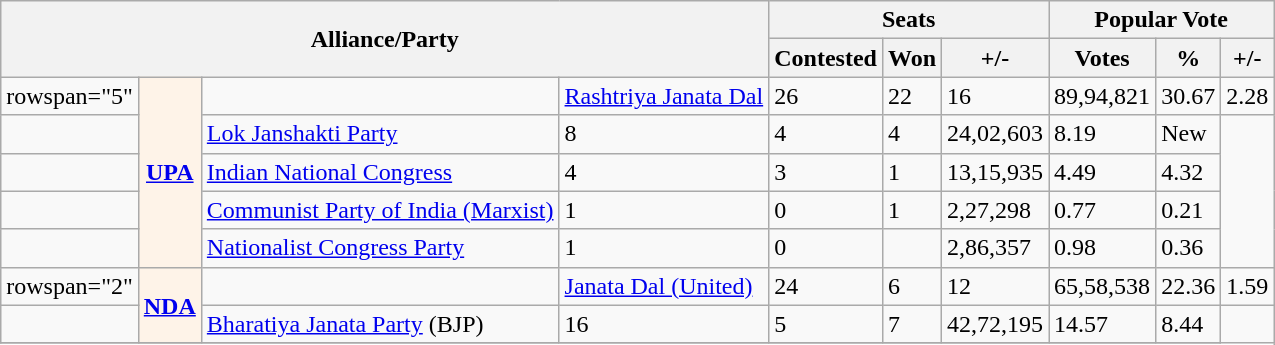<table class=wikitable>
<tr>
<th colspan="4" rowspan="2">Alliance/Party</th>
<th colspan="3">Seats</th>
<th colspan="3">Popular Vote</th>
</tr>
<tr>
<th>Contested</th>
<th>Won</th>
<th>+/-</th>
<th>Votes</th>
<th>%</th>
<th>+/-</th>
</tr>
<tr>
<td>rowspan="5"  </td>
<th rowspan="5" style="background:#FEF3E8"><a href='#'>UPA</a></th>
<td></td>
<td><a href='#'>Rashtriya Janata Dal</a></td>
<td>26</td>
<td>22</td>
<td>16</td>
<td>89,94,821</td>
<td>30.67</td>
<td>2.28</td>
</tr>
<tr>
<td></td>
<td><a href='#'>Lok Janshakti Party</a></td>
<td>8</td>
<td>4</td>
<td>4</td>
<td>24,02,603</td>
<td>8.19</td>
<td>New</td>
</tr>
<tr>
<td></td>
<td><a href='#'>Indian National Congress</a></td>
<td>4</td>
<td>3</td>
<td>1</td>
<td>13,15,935</td>
<td>4.49</td>
<td>4.32</td>
</tr>
<tr>
<td></td>
<td><a href='#'>Communist Party of India (Marxist)</a></td>
<td>1</td>
<td>0</td>
<td>1</td>
<td>2,27,298</td>
<td>0.77</td>
<td>0.21</td>
</tr>
<tr>
<td></td>
<td><a href='#'>Nationalist Congress Party</a></td>
<td>1</td>
<td>0</td>
<td></td>
<td>2,86,357</td>
<td>0.98</td>
<td>0.36</td>
</tr>
<tr>
<td>rowspan="2" </td>
<th rowspan="2" style="background:#FEF3E8"><a href='#'>NDA</a></th>
<td></td>
<td><a href='#'>Janata Dal (United)</a></td>
<td>24</td>
<td>6</td>
<td>12</td>
<td>65,58,538</td>
<td>22.36</td>
<td>1.59</td>
</tr>
<tr>
<td></td>
<td><a href='#'>Bharatiya Janata Party</a> (BJP)</td>
<td>16</td>
<td>5</td>
<td>7</td>
<td>42,72,195</td>
<td>14.57</td>
<td>8.44</td>
</tr>
<tr>
</tr>
</table>
